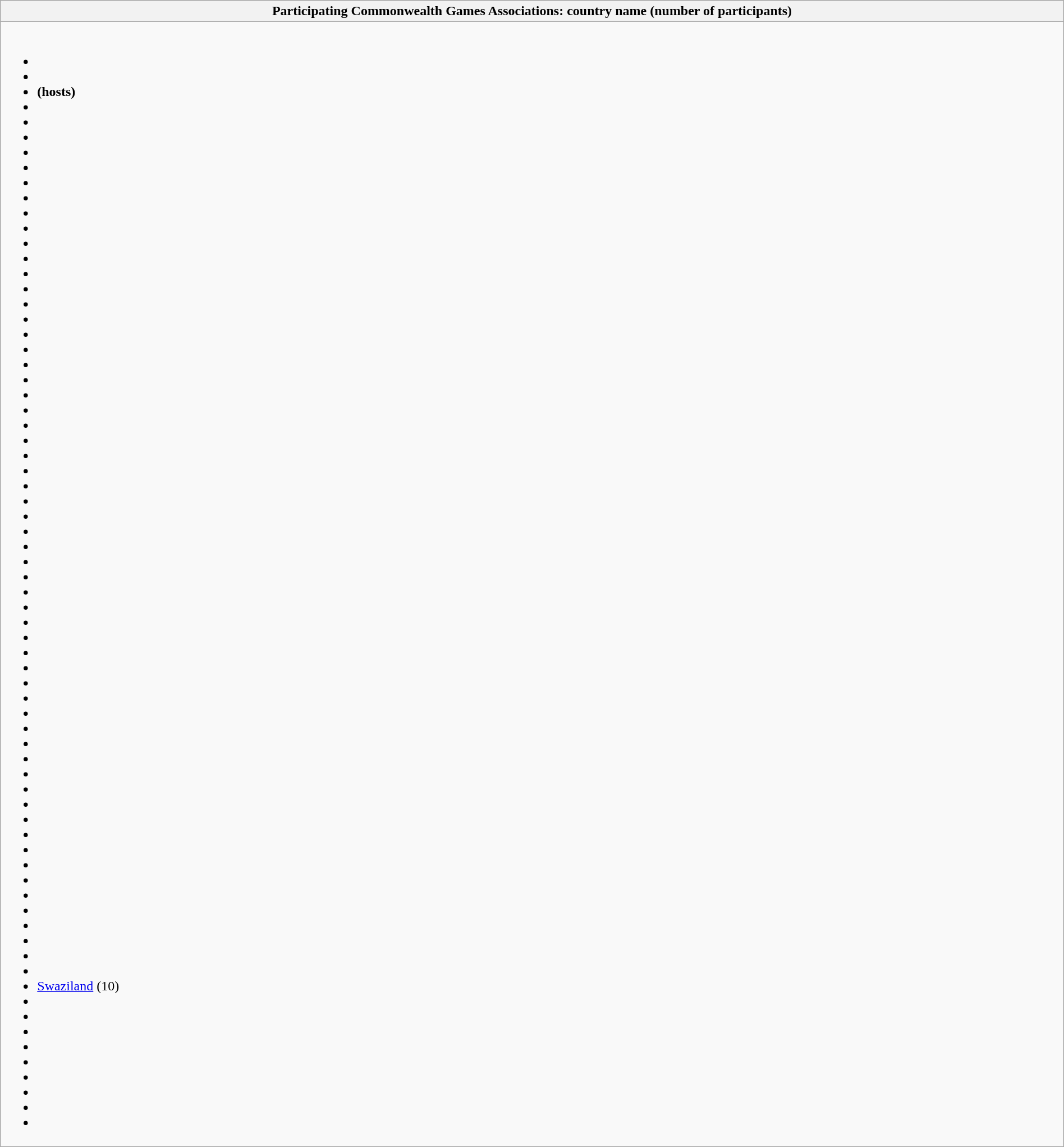<table class="wikitable collapsible" style="width:100%;">
<tr>
<th>Participating Commonwealth Games Associations: country name (number of participants)</th>
</tr>
<tr>
<td><br><ul><li></li><li></li><li> <strong>(hosts)</strong></li><li></li><li></li><li></li><li></li><li></li><li></li><li></li><li></li><li></li><li></li><li></li><li></li><li></li><li></li><li></li><li></li><li></li><li></li><li></li><li></li><li></li><li></li><li></li><li></li><li></li><li></li><li></li><li></li><li></li><li></li><li></li><li></li><li></li><li></li><li></li><li></li><li></li><li></li><li></li><li></li><li></li><li></li><li></li><li></li><li></li><li></li><li></li><li></li><li></li><li></li><li></li><li></li><li></li><li></li><li></li><li></li><li></li><li></li><li> <a href='#'>Swaziland</a> (10)</li><li></li><li></li><li></li><li></li><li></li><li></li><li></li><li></li><li></li></ul></td>
</tr>
</table>
